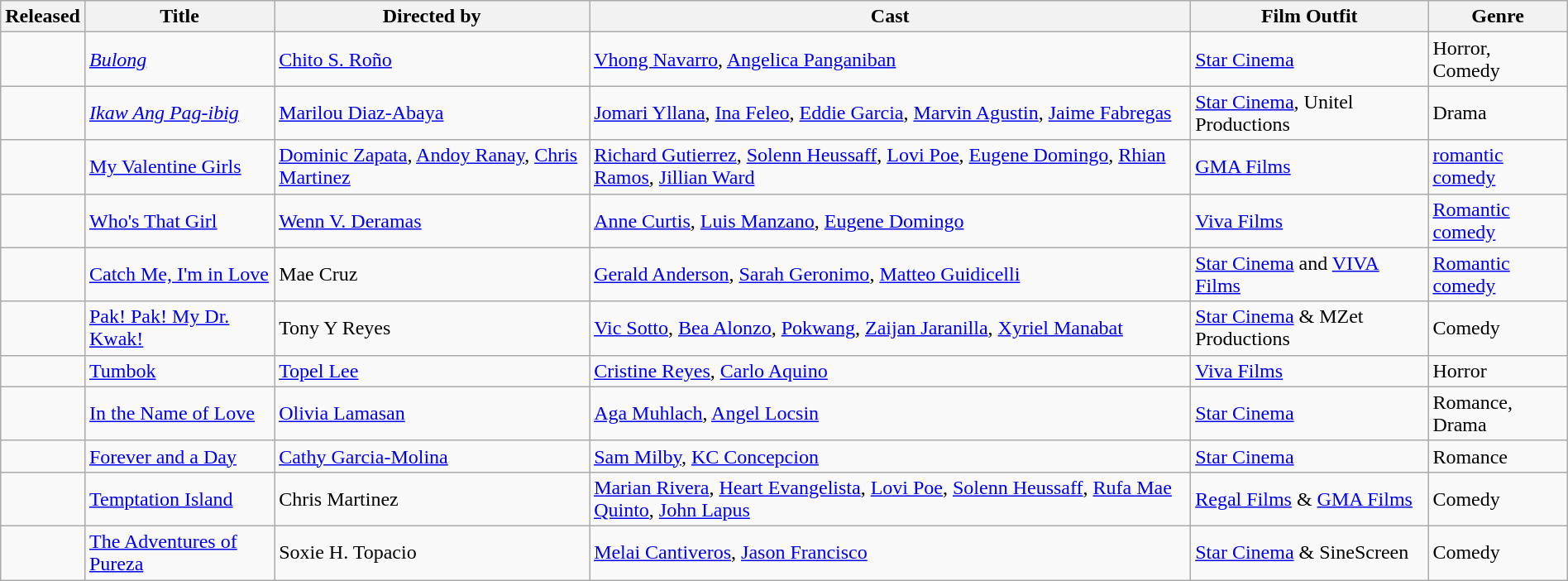<table class="wikitable sortable" style="width:100%">
<tr>
<th>Released</th>
<th>Title</th>
<th>Directed by</th>
<th>Cast</th>
<th>Film Outfit</th>
<th>Genre</th>
</tr>
<tr>
<td></td>
<td><em><a href='#'>Bulong</a></em></td>
<td><a href='#'>Chito S. Roño</a></td>
<td><a href='#'>Vhong Navarro</a>, <a href='#'>Angelica Panganiban</a></td>
<td><a href='#'>Star Cinema</a></td>
<td>Horror, Comedy</td>
</tr>
<tr>
<td></td>
<td><em><a href='#'>Ikaw Ang Pag-ibig</a></em></td>
<td><a href='#'>Marilou Diaz-Abaya</a></td>
<td><a href='#'>Jomari Yllana</a>, <a href='#'>Ina Feleo</a>, <a href='#'>Eddie Garcia</a>, <a href='#'>Marvin Agustin</a>, <a href='#'>Jaime Fabregas</a></td>
<td><a href='#'>Star Cinema</a>, Unitel Productions</td>
<td>Drama</td>
</tr>
<tr>
<td></td>
<td><a href='#'>My Valentine Girls</a></td>
<td><a href='#'>Dominic Zapata</a>, <a href='#'>Andoy Ranay</a>, <a href='#'>Chris Martinez</a></td>
<td><a href='#'>Richard Gutierrez</a>, <a href='#'>Solenn Heussaff</a>, <a href='#'>Lovi Poe</a>, <a href='#'>Eugene Domingo</a>, <a href='#'>Rhian Ramos</a>, <a href='#'>Jillian Ward</a></td>
<td><a href='#'>GMA Films</a></td>
<td><a href='#'>romantic comedy</a></td>
</tr>
<tr>
<td></td>
<td><a href='#'>Who's That Girl</a></td>
<td><a href='#'>Wenn V. Deramas</a></td>
<td><a href='#'>Anne Curtis</a>, <a href='#'>Luis Manzano</a>, <a href='#'>Eugene Domingo</a></td>
<td><a href='#'>Viva Films</a></td>
<td><a href='#'>Romantic comedy</a></td>
</tr>
<tr>
<td></td>
<td><a href='#'>Catch Me, I'm in Love</a></td>
<td>Mae Cruz</td>
<td><a href='#'>Gerald Anderson</a>, <a href='#'>Sarah Geronimo</a>, <a href='#'>Matteo Guidicelli</a></td>
<td><a href='#'>Star Cinema</a> and <a href='#'>VIVA Films</a></td>
<td><a href='#'>Romantic comedy</a></td>
</tr>
<tr>
<td></td>
<td><a href='#'>Pak! Pak! My Dr. Kwak!</a></td>
<td>Tony Y Reyes</td>
<td><a href='#'>Vic Sotto</a>, <a href='#'>Bea Alonzo</a>, <a href='#'>Pokwang</a>, <a href='#'>Zaijan Jaranilla</a>, <a href='#'>Xyriel Manabat</a></td>
<td><a href='#'>Star Cinema</a> & MZet Productions</td>
<td>Comedy</td>
</tr>
<tr>
<td></td>
<td><a href='#'>Tumbok</a></td>
<td><a href='#'>Topel Lee</a></td>
<td><a href='#'>Cristine Reyes</a>, <a href='#'>Carlo Aquino</a></td>
<td><a href='#'>Viva Films</a></td>
<td>Horror</td>
</tr>
<tr>
<td></td>
<td><a href='#'>In the Name of Love</a></td>
<td><a href='#'>Olivia Lamasan</a></td>
<td><a href='#'>Aga Muhlach</a>, <a href='#'>Angel Locsin</a></td>
<td><a href='#'>Star Cinema</a></td>
<td>Romance, Drama</td>
</tr>
<tr>
<td></td>
<td><a href='#'>Forever and a Day</a></td>
<td><a href='#'>Cathy Garcia-Molina</a></td>
<td><a href='#'>Sam Milby</a>, <a href='#'>KC Concepcion</a></td>
<td><a href='#'>Star Cinema</a></td>
<td>Romance</td>
</tr>
<tr>
<td></td>
<td><a href='#'>Temptation Island</a></td>
<td>Chris Martinez</td>
<td><a href='#'>Marian Rivera</a>, <a href='#'>Heart Evangelista</a>, <a href='#'>Lovi Poe</a>, <a href='#'>Solenn Heussaff</a>, <a href='#'>Rufa Mae Quinto</a>, <a href='#'>John Lapus</a></td>
<td><a href='#'>Regal Films</a> & <a href='#'>GMA Films</a></td>
<td>Comedy</td>
</tr>
<tr>
<td></td>
<td><a href='#'>The Adventures of Pureza</a></td>
<td>Soxie H. Topacio</td>
<td><a href='#'>Melai Cantiveros</a>, <a href='#'>Jason Francisco</a></td>
<td><a href='#'>Star Cinema</a> & SineScreen</td>
<td>Comedy</td>
</tr>
</table>
